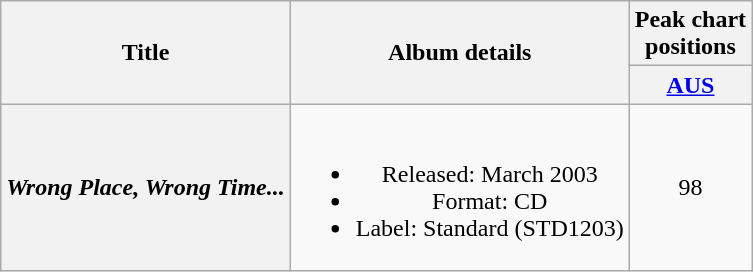<table class="wikitable plainrowheaders" style="text-align:center;" border="1">
<tr>
<th scope="col" rowspan="2">Title</th>
<th scope="col" rowspan="2">Album details</th>
<th scope="col" colspan="1">Peak chart<br>positions</th>
</tr>
<tr>
<th scope="col" style="text-align:center;"><a href='#'>AUS</a><br></th>
</tr>
<tr>
<th scope="row"><em>Wrong Place, Wrong Time...</em></th>
<td><br><ul><li>Released: March 2003</li><li>Format: CD</li><li>Label: Standard (STD1203)</li></ul></td>
<td>98</td>
</tr>
</table>
